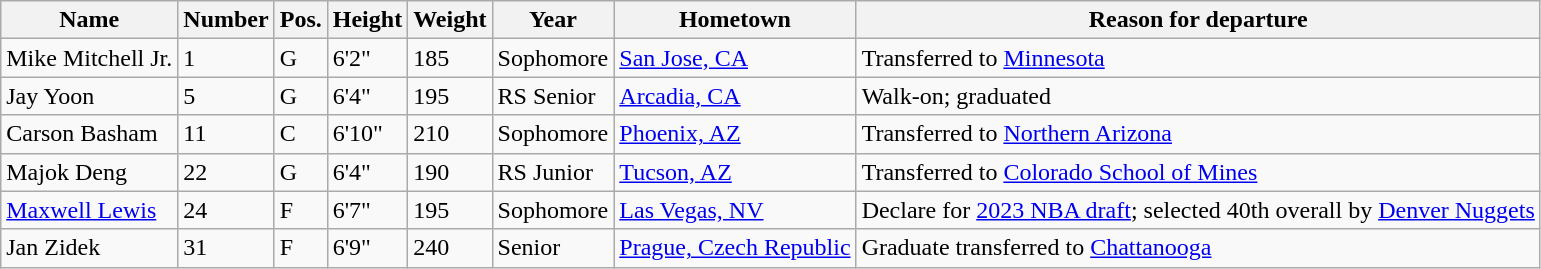<table class="wikitable sortable" border="1">
<tr>
<th>Name</th>
<th>Number</th>
<th>Pos.</th>
<th>Height</th>
<th>Weight</th>
<th>Year</th>
<th>Hometown</th>
<th class="unsortable">Reason for departure</th>
</tr>
<tr>
<td>Mike Mitchell Jr.</td>
<td>1</td>
<td>G</td>
<td>6'2"</td>
<td>185</td>
<td>Sophomore</td>
<td><a href='#'>San Jose, CA</a></td>
<td>Transferred to <a href='#'>Minnesota</a></td>
</tr>
<tr>
<td>Jay Yoon</td>
<td>5</td>
<td>G</td>
<td>6'4"</td>
<td>195</td>
<td>RS Senior</td>
<td><a href='#'>Arcadia, CA</a></td>
<td>Walk-on; graduated</td>
</tr>
<tr>
<td>Carson Basham</td>
<td>11</td>
<td>C</td>
<td>6'10"</td>
<td>210</td>
<td>Sophomore</td>
<td><a href='#'>Phoenix, AZ</a></td>
<td>Transferred to <a href='#'>Northern Arizona</a></td>
</tr>
<tr>
<td>Majok Deng</td>
<td>22</td>
<td>G</td>
<td>6'4"</td>
<td>190</td>
<td>RS Junior</td>
<td><a href='#'>Tucson, AZ</a></td>
<td>Transferred to <a href='#'>Colorado School of Mines</a></td>
</tr>
<tr>
<td><a href='#'>Maxwell Lewis</a></td>
<td>24</td>
<td>F</td>
<td>6'7"</td>
<td>195</td>
<td>Sophomore</td>
<td><a href='#'>Las Vegas, NV</a></td>
<td>Declare for <a href='#'>2023 NBA draft</a>; selected 40th overall by <a href='#'>Denver Nuggets</a></td>
</tr>
<tr>
<td>Jan Zidek</td>
<td>31</td>
<td>F</td>
<td>6'9"</td>
<td>240</td>
<td>Senior</td>
<td><a href='#'>Prague, Czech Republic</a></td>
<td>Graduate transferred to <a href='#'>Chattanooga</a></td>
</tr>
</table>
